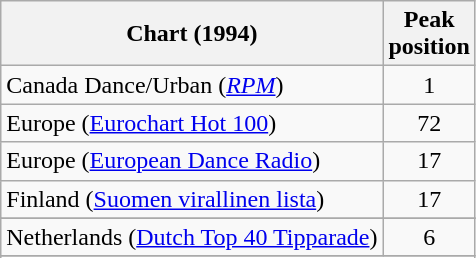<table class="wikitable sortable">
<tr>
<th>Chart (1994)</th>
<th>Peak<br>position</th>
</tr>
<tr>
<td>Canada Dance/Urban (<a href='#'><em>RPM</em></a>)</td>
<td align="center">1</td>
</tr>
<tr>
<td>Europe (<a href='#'>Eurochart Hot 100</a>)</td>
<td align="center">72</td>
</tr>
<tr>
<td>Europe (<a href='#'>European Dance Radio</a>)</td>
<td align="center">17</td>
</tr>
<tr>
<td>Finland (<a href='#'>Suomen virallinen lista</a>)</td>
<td align="center">17</td>
</tr>
<tr>
</tr>
<tr>
<td>Netherlands (<a href='#'>Dutch Top 40 Tipparade</a>)</td>
<td align="center">6</td>
</tr>
<tr>
</tr>
<tr>
</tr>
</table>
